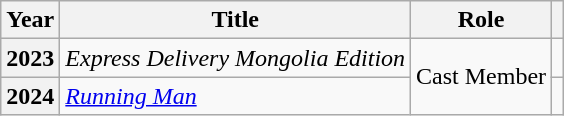<table class="wikitable sortable plainrowheaders">
<tr>
<th scope="col">Year</th>
<th scope="col">Title</th>
<th scope="col">Role</th>
<th scope="col" class="unsortable"></th>
</tr>
<tr>
<th scope="row">2023</th>
<td><em>Express Delivery Mongolia Edition</em></td>
<td rowspan="2">Cast Member</td>
<td></td>
</tr>
<tr>
<th scope="row">2024</th>
<td><em><a href='#'>Running Man</a></em></td>
<td></td>
</tr>
</table>
